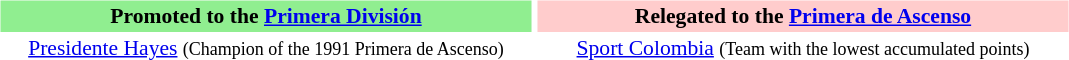<table>
<tr style="vertical-align: top;">
<td><br><table class="sortable" style="margin:1em auto; text-align:center; font-size: 90%; border-collapse:collapse" border=0 cellspacing=0 cellpadding=2>
<tr>
<th width=350 style="background: #90EE90;">Promoted to the <a href='#'>Primera División</a></th>
</tr>
<tr>
<td> <a href='#'>Presidente Hayes</a> <small>(Champion of the 1991 Primera de Ascenso)</small></td>
</tr>
</table>
</td>
<td><br><table class="sortable" style="margin:1em auto; text-align:center; font-size: 90%; border-collapse:collapse" border=0 cellspacing=0 cellpadding=2>
<tr>
<th width=350 style="background: #ffcccc;">Relegated to the <a href='#'>Primera de Ascenso</a></th>
</tr>
<tr>
<td> <a href='#'>Sport Colombia</a> <small>(Team with the lowest accumulated points)</small></td>
</tr>
</table>
</td>
</tr>
</table>
